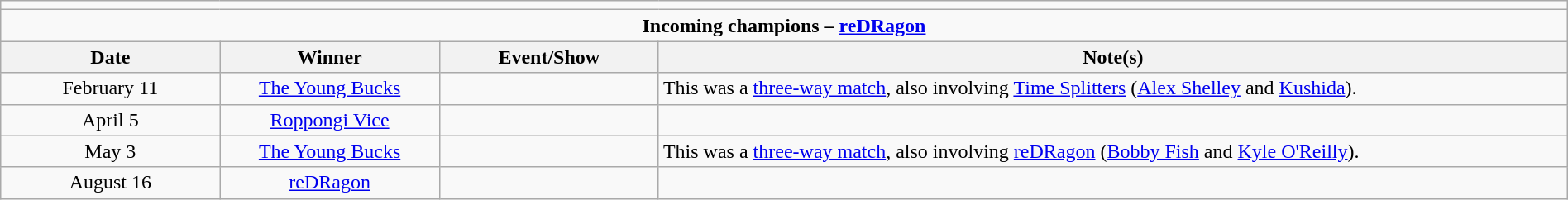<table class="wikitable" style="text-align:center; width:100%;">
<tr>
<td colspan="5"></td>
</tr>
<tr>
<td colspan="5"><strong>Incoming champions – <a href='#'>reDRagon</a> </strong></td>
</tr>
<tr>
<th width=14%>Date</th>
<th width=14%>Winner</th>
<th width=14%>Event/Show</th>
<th width=58%>Note(s)</th>
</tr>
<tr>
<td>February 11</td>
<td><a href='#'>The Young Bucks</a><br></td>
<td></td>
<td align=left>This was a <a href='#'>three-way match</a>, also involving <a href='#'>Time Splitters</a> (<a href='#'>Alex Shelley</a> and <a href='#'>Kushida</a>).</td>
</tr>
<tr>
<td>April 5</td>
<td><a href='#'>Roppongi Vice</a><br></td>
<td></td>
<td align=left></td>
</tr>
<tr>
<td>May 3</td>
<td><a href='#'>The Young Bucks</a><br></td>
<td></td>
<td align=left>This was a <a href='#'>three-way match</a>, also involving <a href='#'>reDRagon</a> (<a href='#'>Bobby Fish</a> and <a href='#'>Kyle O'Reilly</a>).</td>
</tr>
<tr>
<td>August 16</td>
<td><a href='#'>reDRagon</a><br></td>
<td></td>
<td align=left></td>
</tr>
</table>
